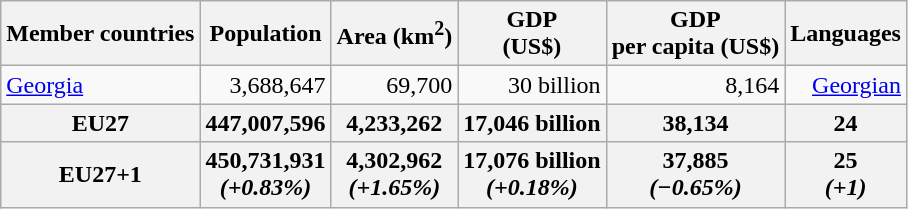<table class="wikitable" style="text-align:right;">
<tr>
<th>Member countries</th>
<th>Population</th>
<th>Area (km<sup>2</sup>)</th>
<th>GDP <br>(US$)</th>
<th>GDP <br>per capita (US$)</th>
<th>Languages</th>
</tr>
<tr>
<td style="text-align:left;"> <a href='#'>Georgia</a></td>
<td>3,688,647</td>
<td>69,700</td>
<td>30 billion</td>
<td>8,164</td>
<td><a href='#'>Georgian</a></td>
</tr>
<tr>
<th>EU27</th>
<th>447,007,596</th>
<th>4,233,262</th>
<th>17,046 billion</th>
<th>38,134</th>
<th>24</th>
</tr>
<tr>
<th>EU27+1</th>
<th>450,731,931 <br> <em>(+0.83%)</em></th>
<th>4,302,962 <br> <em>(+1.65%)</em></th>
<th>17,076 billion <br> <em>(+0.18%)</em></th>
<th>37,885 <br> <em>(−0.65%)</em></th>
<th>25<br><em>(+1)</em></th>
</tr>
</table>
